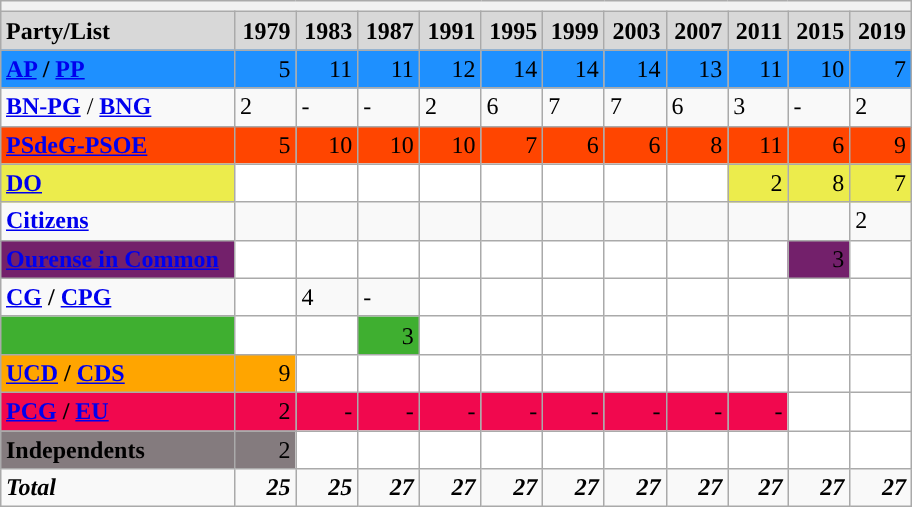<table class="wikitable" style="margin:0 auto">
<tr>
<th colspan="12" width="600px" bgcolor="#C0C0C0"></th>
</tr>
<tr bgcolor="#D8D8D8">
<td><strong>Party/List</strong></td>
<td align="right"><strong>1979</strong></td>
<td align="right"><strong>1983</strong></td>
<td align="right"><strong>1987</strong></td>
<td align="right"><strong>1991</strong></td>
<td align="right"><strong>1995</strong></td>
<td align="right"><strong>1999</strong></td>
<td align="right"><strong>2003</strong></td>
<td align="right"><strong>2007</strong></td>
<td align="right"><strong>2011</strong></td>
<td align="right"><strong>2015</strong></td>
<td align="right"><strong>2019</strong></td>
</tr>
<tr>
<td bgcolor="#1E90FF"><strong><a href='#'>AP</a> / <a href='#'>PP</a></strong></td>
<td bgcolor="#1E90FF" align="right">5</td>
<td bgcolor="#1E90FF" align="right">11</td>
<td bgcolor="#1E90FF" align="right">11</td>
<td bgcolor="#1E90FF" align="right">12</td>
<td bgcolor="#1E90FF" align="right">14</td>
<td bgcolor="#1E90FF" align="right">14</td>
<td bgcolor="#1E90FF" align="right">14</td>
<td bgcolor="#1E90FF" align="right">13</td>
<td bgcolor="#1E90FF" align="right">11</td>
<td bgcolor="#1E90FF" align="right">10</td>
<td bgcolor="#1E90FF" align="right">7</td>
</tr>
<tr>
<td><strong><a href='#'>BN-PG</a></strong> / <strong><a href='#'>BNG</a></strong></td>
<td>2</td>
<td>-</td>
<td>-</td>
<td>2</td>
<td>6</td>
<td>7</td>
<td>7</td>
<td>6</td>
<td>3</td>
<td>-</td>
<td>2</td>
</tr>
<tr>
<td bgcolor="#FF4500"><strong><a href='#'>PSdeG-PSOE</a></strong></td>
<td bgcolor="#FF4500" align="right">5</td>
<td bgcolor="#FF4500" align="right">10</td>
<td bgcolor="#FF4500" align="right">10</td>
<td bgcolor="#FF4500" align="right">10</td>
<td bgcolor="#FF4500" align="right">7</td>
<td bgcolor="#FF4500" align="right">6</td>
<td bgcolor="#FF4500" align="right">6</td>
<td bgcolor="#FF4500" align="right">8</td>
<td bgcolor="#FF4500" align="right">11</td>
<td bgcolor="#FF4500" align="right">6</td>
<td bgcolor="#FF4500" align="right">9</td>
</tr>
<tr>
<td bgcolor="#ECEC4C"><strong><a href='#'>DO</a></strong></td>
<td bgcolor="#FFFFFF" align="right"></td>
<td bgcolor="#FFFFFF" align="right"></td>
<td bgcolor="#FFFFFF" align="right"></td>
<td bgcolor="#FFFFFF" align="right"></td>
<td bgcolor="#FFFFFF" align="right"></td>
<td bgcolor="#FFFFFF" align="right"></td>
<td bgcolor="#FFFFFF" align="right"></td>
<td bgcolor="#FFFFFF" align="right"></td>
<td bgcolor="#ECEC4C" align="right">2</td>
<td bgcolor="#ECEC4C" align="right">8</td>
<td bgcolor="#ECEC4C" align="right">7</td>
</tr>
<tr>
<td><strong><a href='#'>Citizens</a></strong></td>
<td></td>
<td></td>
<td></td>
<td></td>
<td></td>
<td></td>
<td></td>
<td></td>
<td></td>
<td></td>
<td>2</td>
</tr>
<tr>
<td bgcolor="#73206b"><strong><a href='#'>Ourense in Common</a></strong></td>
<td bgcolor="#FFFFFF" align="right"></td>
<td bgcolor="#FFFFFF" align="right"></td>
<td bgcolor="#FFFFFF" align="right"></td>
<td bgcolor="#FFFFFF" align="right"></td>
<td bgcolor="#FFFFFF" align="right"></td>
<td bgcolor="#FFFFFF" align="right"></td>
<td bgcolor="#FFFFFF" align="right"></td>
<td bgcolor="#FFFFFF" align="right"></td>
<td bgcolor="#FFFFFF" align="right"></td>
<td bgcolor="#73206b" align="right">3</td>
<td bgcolor="#FFFFFF" align="right"></td>
</tr>
<tr>
<td><strong><a href='#'>CG</a> / <a href='#'>CPG</a></strong></td>
<td bgcolor="#FFFFFF" align="right"></td>
<td>4</td>
<td>-</td>
<td bgcolor="#FFFFFF" align="right"></td>
<td bgcolor="#FFFFFF" align="right"></td>
<td bgcolor="#FFFFFF" align="right"></td>
<td bgcolor="#FFFFFF" align="right"></td>
<td bgcolor="#FFFFFF" align="right"></td>
<td bgcolor="#FFFFFF" align="right"></td>
<td bgcolor="#FFFFFF" align="right"></td>
<td bgcolor="#FFFFFF" align="right"></td>
</tr>
<tr>
<td bgcolor="#3faf30"><strong></strong></td>
<td bgcolor="#FFFFFF" align="right"></td>
<td bgcolor="#FFFFFF" align="right"></td>
<td bgcolor="#3faf30" align="right">3</td>
<td bgcolor="#FFFFFF" align="right"></td>
<td bgcolor="#FFFFFF" align="right"></td>
<td bgcolor="#FFFFFF" align="right"></td>
<td bgcolor="#FFFFFF" align="right"></td>
<td bgcolor="#FFFFFF" align="right"></td>
<td bgcolor="#FFFFFF" align="right"></td>
<td bgcolor="#FFFFFF" align="right"></td>
<td bgcolor="#FFFFFF" align="right"></td>
</tr>
<tr>
<td bgcolor="#FFA500"><strong><a href='#'>UCD</a> / <a href='#'>CDS</a></strong></td>
<td bgcolor="#FFA500" align="right">9</td>
<td bgcolor="#FFFFFF" align="right"></td>
<td bgcolor="#FFFFFF" align="right"></td>
<td bgcolor="#FFFFFF" align="right"></td>
<td bgcolor="#FFFFFF" align="right"></td>
<td bgcolor="#FFFFFF" align="right"></td>
<td bgcolor="#FFFFFF" align="right"></td>
<td bgcolor="#FFFFFF" align="right"></td>
<td bgcolor="#FFFFFF" align="right"></td>
<td bgcolor="#FFFFFF" align="right"></td>
<td bgcolor="#FFFFFF" align="right"></td>
</tr>
<tr>
<td bgcolor="#f1084e"><strong><a href='#'>PCG</a> / <a href='#'>EU</a></strong></td>
<td bgcolor="#f1084e" align="right">2</td>
<td bgcolor="#f1084e" align="right">-</td>
<td bgcolor="#f1084e" align="right">-</td>
<td bgcolor="#f1084e" align="right">-</td>
<td bgcolor="#f1084e" align="right">-</td>
<td bgcolor="#f1084e" align="right">-</td>
<td bgcolor="#f1084e" align="right">-</td>
<td bgcolor="#f1084e" align="right">-</td>
<td bgcolor="#f1084e" align="right">-</td>
<td bgcolor="#FFFFFF" align="right"></td>
<td bgcolor="#FFFFFF" align="right"></td>
</tr>
<tr>
<td bgcolor="#847b7e"><strong>Independents</strong></td>
<td bgcolor="#847b7e" align="right">2</td>
<td bgcolor="#FFFFFF" align="right"></td>
<td bgcolor="#FFFFFF" align="right"></td>
<td bgcolor="#FFFFFF" align="right"></td>
<td bgcolor="#FFFFFF" align="right"></td>
<td bgcolor="#FFFFFF" align="right"></td>
<td bgcolor="#FFFFFF" align="right"></td>
<td bgcolor="#FFFFFF" align="right"></td>
<td bgcolor="#FFFFFF" align="right"></td>
<td bgcolor="#FFFFFF" align="right"></td>
<td bgcolor="#FFFFFF" align="right"></td>
</tr>
<tr>
<td><strong><em>Total</em></strong></td>
<td align="right"><strong><em>25</em></strong></td>
<td align="right"><strong><em>25</em></strong></td>
<td align="right"><strong><em>27</em></strong></td>
<td align="right"><strong><em>27</em></strong></td>
<td align="right"><strong><em>27</em></strong></td>
<td align="right"><strong><em>27</em></strong></td>
<td align="right"><strong><em>27</em></strong></td>
<td align="right"><strong><em>27</em></strong></td>
<td align="right"><strong><em>27</em></strong></td>
<td align="right"><strong><em>27</em></strong></td>
<td align="right"><strong><em>27</em></strong></td>
</tr>
</table>
